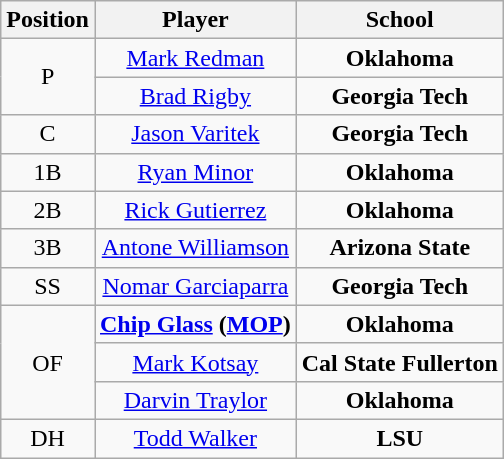<table class="wikitable" style=text-align:center>
<tr>
<th>Position</th>
<th>Player</th>
<th>School</th>
</tr>
<tr>
<td rowspan=2>P</td>
<td><a href='#'>Mark Redman</a></td>
<td style=><strong>Oklahoma</strong></td>
</tr>
<tr>
<td><a href='#'>Brad Rigby</a></td>
<td style=><strong>Georgia Tech</strong></td>
</tr>
<tr>
<td>C</td>
<td><a href='#'>Jason Varitek</a></td>
<td style=><strong>Georgia Tech</strong></td>
</tr>
<tr>
<td>1B</td>
<td><a href='#'>Ryan Minor</a></td>
<td style=><strong>Oklahoma</strong></td>
</tr>
<tr>
<td>2B</td>
<td><a href='#'>Rick Gutierrez</a></td>
<td style=><strong>Oklahoma</strong></td>
</tr>
<tr>
<td>3B</td>
<td><a href='#'>Antone Williamson</a></td>
<td style=><strong>Arizona State</strong></td>
</tr>
<tr>
<td>SS</td>
<td><a href='#'>Nomar Garciaparra</a></td>
<td style=><strong>Georgia Tech</strong></td>
</tr>
<tr>
<td rowspan=3>OF</td>
<td><strong><a href='#'>Chip Glass</a> (<a href='#'>MOP</a>)</strong></td>
<td style=><strong>Oklahoma</strong></td>
</tr>
<tr>
<td><a href='#'>Mark Kotsay</a></td>
<td style=><strong>Cal State Fullerton</strong></td>
</tr>
<tr>
<td><a href='#'>Darvin Traylor</a></td>
<td style=><strong>Oklahoma</strong></td>
</tr>
<tr>
<td>DH</td>
<td><a href='#'>Todd Walker</a></td>
<td style=><strong>LSU</strong></td>
</tr>
</table>
